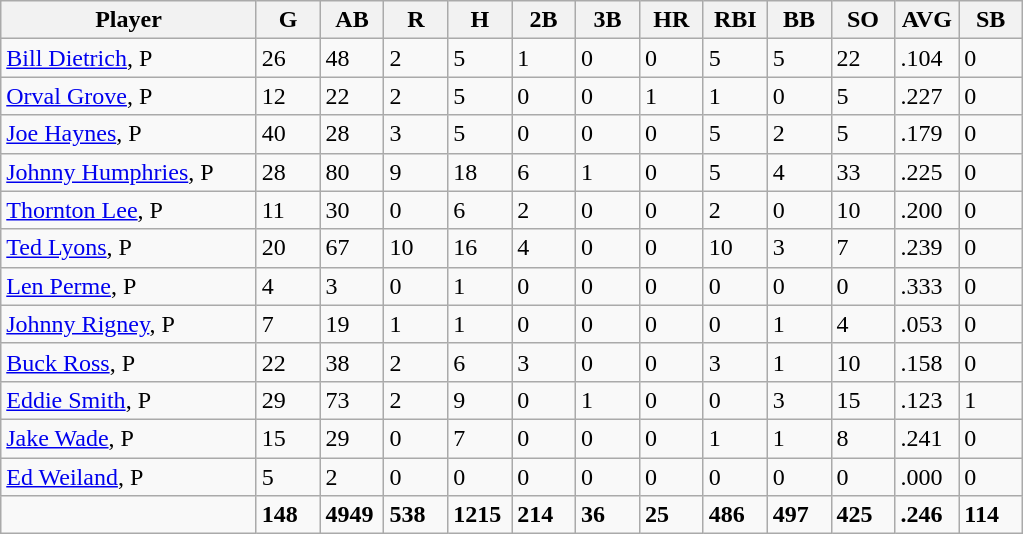<table class="wikitable sortable">
<tr>
<th width="24%">Player</th>
<th width="6%">G</th>
<th width="6%">AB</th>
<th width="6%">R</th>
<th width="6%">H</th>
<th width="6%">2B</th>
<th width="6%">3B</th>
<th width="6%">HR</th>
<th width="6%">RBI</th>
<th width="6%">BB</th>
<th width="6%">SO</th>
<th width="6%">AVG</th>
<th width="6%">SB</th>
</tr>
<tr>
<td><a href='#'>Bill Dietrich</a>, P</td>
<td>26</td>
<td>48</td>
<td>2</td>
<td>5</td>
<td>1</td>
<td>0</td>
<td>0</td>
<td>5</td>
<td>5</td>
<td>22</td>
<td>.104</td>
<td>0</td>
</tr>
<tr>
<td><a href='#'>Orval Grove</a>, P</td>
<td>12</td>
<td>22</td>
<td>2</td>
<td>5</td>
<td>0</td>
<td>0</td>
<td>1</td>
<td>1</td>
<td>0</td>
<td>5</td>
<td>.227</td>
<td>0</td>
</tr>
<tr>
<td><a href='#'>Joe Haynes</a>, P</td>
<td>40</td>
<td>28</td>
<td>3</td>
<td>5</td>
<td>0</td>
<td>0</td>
<td>0</td>
<td>5</td>
<td>2</td>
<td>5</td>
<td>.179</td>
<td>0</td>
</tr>
<tr>
<td><a href='#'>Johnny Humphries</a>, P</td>
<td>28</td>
<td>80</td>
<td>9</td>
<td>18</td>
<td>6</td>
<td>1</td>
<td>0</td>
<td>5</td>
<td>4</td>
<td>33</td>
<td>.225</td>
<td>0</td>
</tr>
<tr>
<td><a href='#'>Thornton Lee</a>, P</td>
<td>11</td>
<td>30</td>
<td>0</td>
<td>6</td>
<td>2</td>
<td>0</td>
<td>0</td>
<td>2</td>
<td>0</td>
<td>10</td>
<td>.200</td>
<td>0</td>
</tr>
<tr>
<td><a href='#'>Ted Lyons</a>, P</td>
<td>20</td>
<td>67</td>
<td>10</td>
<td>16</td>
<td>4</td>
<td>0</td>
<td>0</td>
<td>10</td>
<td>3</td>
<td>7</td>
<td>.239</td>
<td>0</td>
</tr>
<tr>
<td><a href='#'>Len Perme</a>, P</td>
<td>4</td>
<td>3</td>
<td>0</td>
<td>1</td>
<td>0</td>
<td>0</td>
<td>0</td>
<td>0</td>
<td>0</td>
<td>0</td>
<td>.333</td>
<td>0</td>
</tr>
<tr>
<td><a href='#'>Johnny Rigney</a>, P</td>
<td>7</td>
<td>19</td>
<td>1</td>
<td>1</td>
<td>0</td>
<td>0</td>
<td>0</td>
<td>0</td>
<td>1</td>
<td>4</td>
<td>.053</td>
<td>0</td>
</tr>
<tr>
<td><a href='#'>Buck Ross</a>, P</td>
<td>22</td>
<td>38</td>
<td>2</td>
<td>6</td>
<td>3</td>
<td>0</td>
<td>0</td>
<td>3</td>
<td>1</td>
<td>10</td>
<td>.158</td>
<td>0</td>
</tr>
<tr>
<td><a href='#'>Eddie Smith</a>, P</td>
<td>29</td>
<td>73</td>
<td>2</td>
<td>9</td>
<td>0</td>
<td>1</td>
<td>0</td>
<td>0</td>
<td>3</td>
<td>15</td>
<td>.123</td>
<td>1</td>
</tr>
<tr>
<td><a href='#'>Jake Wade</a>, P</td>
<td>15</td>
<td>29</td>
<td>0</td>
<td>7</td>
<td>0</td>
<td>0</td>
<td>0</td>
<td>1</td>
<td>1</td>
<td>8</td>
<td>.241</td>
<td>0</td>
</tr>
<tr>
<td><a href='#'>Ed Weiland</a>, P</td>
<td>5</td>
<td>2</td>
<td>0</td>
<td>0</td>
<td>0</td>
<td>0</td>
<td>0</td>
<td>0</td>
<td>0</td>
<td>0</td>
<td>.000</td>
<td>0</td>
</tr>
<tr class="sortbottom">
<td></td>
<td><strong>148</strong></td>
<td><strong>4949</strong></td>
<td><strong>538</strong></td>
<td><strong>1215</strong></td>
<td><strong>214</strong></td>
<td><strong>36</strong></td>
<td><strong>25</strong></td>
<td><strong>486</strong></td>
<td><strong>497</strong></td>
<td><strong>425</strong></td>
<td><strong>.246</strong></td>
<td><strong>114</strong></td>
</tr>
</table>
